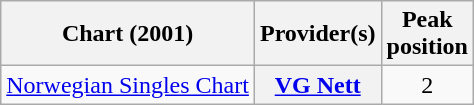<table class="wikitable">
<tr>
<th align="left">Chart (2001)</th>
<th align="center">Provider(s)</th>
<th align="center">Peak<br>position</th>
</tr>
<tr>
<td align="left"><a href='#'>Norwegian Singles Chart</a></td>
<th align="center"><a href='#'>VG Nett</a></th>
<td align="center">2</td>
</tr>
</table>
